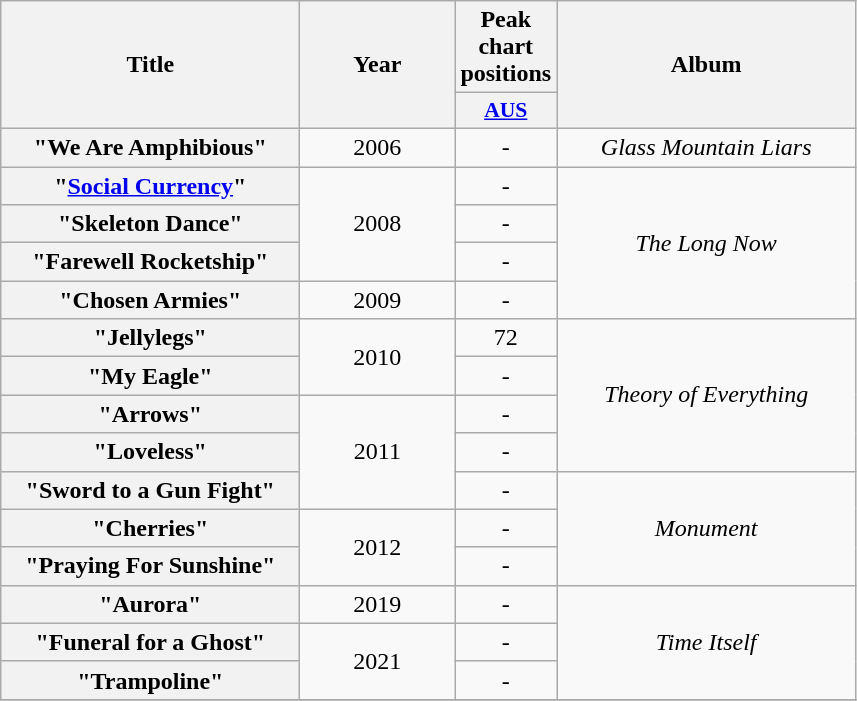<table class="wikitable plainrowheaders" style="text-align:center;">
<tr>
<th scope="col" rowspan="2" style="width:12em;">Title</th>
<th scope="col" rowspan="2" style="width:6em;">Year</th>
<th scope="col" colspan="1">Peak chart positions</th>
<th scope="col" rowspan="2" style="width:12em;">Album</th>
</tr>
<tr>
<th scope="col" style="width:3em;font-size:90%;"><a href='#'>AUS</a><br></th>
</tr>
<tr>
<th scope="row">"We Are Amphibious"</th>
<td>2006</td>
<td>-</td>
<td><em>Glass Mountain Liars</em></td>
</tr>
<tr>
<th scope="row">"<a href='#'>Social Currency</a>"</th>
<td rowspan="3">2008</td>
<td>-</td>
<td rowspan="4"><em>The Long Now</em></td>
</tr>
<tr>
<th scope="row">"Skeleton Dance"</th>
<td>-</td>
</tr>
<tr>
<th scope="row">"Farewell Rocketship"</th>
<td>-</td>
</tr>
<tr>
<th scope="row">"Chosen Armies"</th>
<td>2009</td>
<td>-</td>
</tr>
<tr>
<th scope="row">"Jellylegs"</th>
<td rowspan="2">2010</td>
<td>72</td>
<td rowspan="4"><em>Theory of Everything</em></td>
</tr>
<tr>
<th scope="row">"My Eagle"</th>
<td>-</td>
</tr>
<tr>
<th scope="row">"Arrows"</th>
<td rowspan="3">2011</td>
<td>-</td>
</tr>
<tr>
<th scope="row">"Loveless"</th>
<td>-</td>
</tr>
<tr>
<th scope="row">"Sword to a Gun Fight"</th>
<td>-</td>
<td rowspan="3"><em>Monument</em></td>
</tr>
<tr>
<th scope="row">"Cherries"</th>
<td rowspan="2">2012</td>
<td>-</td>
</tr>
<tr>
<th scope="row">"Praying For Sunshine"</th>
<td>-</td>
</tr>
<tr>
<th scope="row">"Aurora"</th>
<td>2019</td>
<td>-</td>
<td rowspan="3"><em>Time Itself</em></td>
</tr>
<tr>
<th scope="row">"Funeral for a Ghost"</th>
<td rowspan="2">2021</td>
<td>-</td>
</tr>
<tr>
<th scope="row">"Trampoline"</th>
<td>-</td>
</tr>
<tr>
</tr>
</table>
